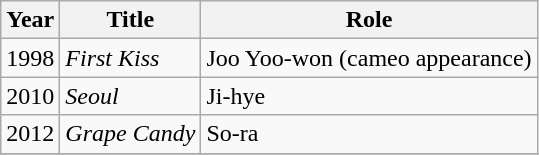<table class="wikitable">
<tr>
<th>Year</th>
<th>Title</th>
<th>Role</th>
</tr>
<tr>
<td>1998</td>
<td><em>First Kiss</em></td>
<td>Joo Yoo-won (cameo appearance)</td>
</tr>
<tr>
<td>2010</td>
<td><em>Seoul</em></td>
<td>Ji-hye</td>
</tr>
<tr>
<td>2012</td>
<td><em>Grape Candy</em></td>
<td>So-ra</td>
</tr>
<tr>
</tr>
</table>
